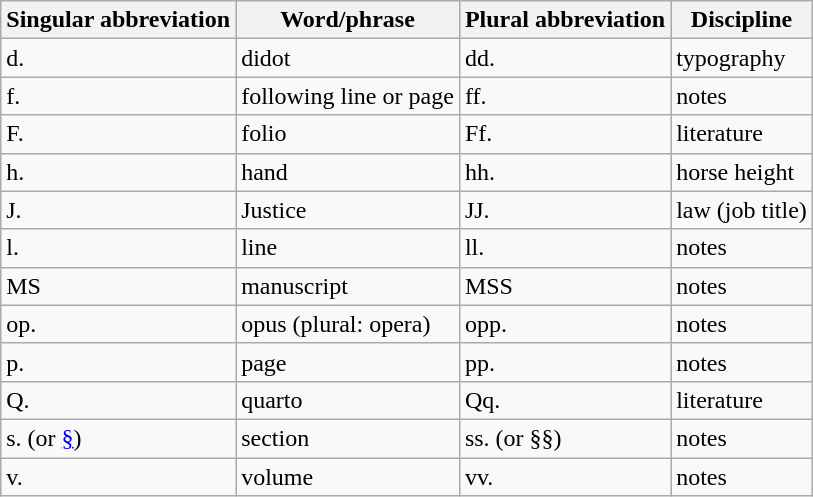<table class="wikitable">
<tr>
<th>Singular abbreviation</th>
<th>Word/phrase</th>
<th>Plural abbreviation</th>
<th>Discipline</th>
</tr>
<tr>
<td>d.</td>
<td>didot</td>
<td>dd.</td>
<td>typography</td>
</tr>
<tr>
<td>f.</td>
<td>following line or page</td>
<td>ff.</td>
<td>notes</td>
</tr>
<tr>
<td>F.</td>
<td>folio</td>
<td>Ff.</td>
<td>literature</td>
</tr>
<tr>
<td>h.</td>
<td>hand</td>
<td>hh.</td>
<td>horse height</td>
</tr>
<tr>
<td>J.</td>
<td>Justice</td>
<td>JJ.</td>
<td>law (job title)</td>
</tr>
<tr>
<td>l.</td>
<td>line</td>
<td>ll.</td>
<td>notes</td>
</tr>
<tr>
<td>MS</td>
<td>manuscript</td>
<td>MSS</td>
<td>notes</td>
</tr>
<tr>
<td>op.</td>
<td>opus (plural: opera)</td>
<td>opp.</td>
<td>notes</td>
</tr>
<tr>
<td>p.</td>
<td>page</td>
<td>pp.</td>
<td>notes</td>
</tr>
<tr>
<td>Q.</td>
<td>quarto</td>
<td>Qq.</td>
<td>literature</td>
</tr>
<tr>
<td>s. (or <a href='#'>§</a>)</td>
<td>section</td>
<td>ss. (or §§)</td>
<td>notes</td>
</tr>
<tr>
<td>v.</td>
<td>volume</td>
<td>vv.</td>
<td>notes</td>
</tr>
</table>
